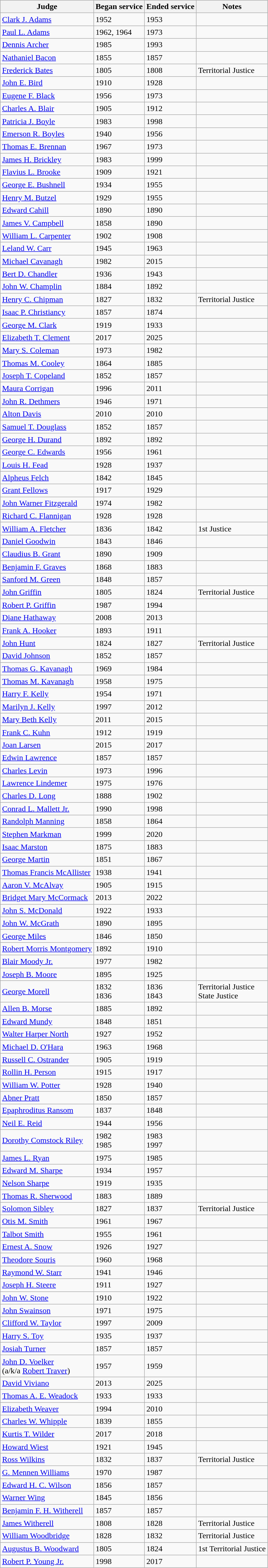<table class="sortable wikitable">
<tr>
<th>Judge</th>
<th>Began service</th>
<th>Ended service</th>
<th>Notes</th>
</tr>
<tr>
<td><a href='#'>Clark J. Adams</a></td>
<td>1952</td>
<td>1953</td>
<td></td>
</tr>
<tr>
<td><a href='#'>Paul L. Adams</a></td>
<td>1962, 1964</td>
<td>1973</td>
<td></td>
</tr>
<tr>
<td><a href='#'>Dennis Archer</a></td>
<td>1985</td>
<td>1993</td>
<td></td>
</tr>
<tr>
<td><a href='#'>Nathaniel Bacon</a></td>
<td>1855</td>
<td>1857</td>
<td></td>
</tr>
<tr>
<td><a href='#'>Frederick Bates</a></td>
<td>1805</td>
<td>1808</td>
<td>Territorial Justice</td>
</tr>
<tr>
<td><a href='#'>John E. Bird</a></td>
<td>1910</td>
<td>1928</td>
<td></td>
</tr>
<tr>
<td><a href='#'>Eugene F. Black</a></td>
<td>1956</td>
<td>1973</td>
<td></td>
</tr>
<tr>
<td><a href='#'>Charles A. Blair</a></td>
<td>1905</td>
<td>1912</td>
<td></td>
</tr>
<tr>
<td><a href='#'>Patricia J. Boyle</a></td>
<td>1983</td>
<td>1998</td>
<td></td>
</tr>
<tr>
<td><a href='#'>Emerson R. Boyles</a></td>
<td>1940</td>
<td>1956</td>
<td></td>
</tr>
<tr>
<td><a href='#'>Thomas E. Brennan</a></td>
<td>1967</td>
<td>1973</td>
<td></td>
</tr>
<tr>
<td><a href='#'>James H. Brickley</a></td>
<td>1983</td>
<td>1999</td>
<td></td>
</tr>
<tr>
<td><a href='#'>Flavius L. Brooke</a></td>
<td>1909</td>
<td>1921</td>
<td></td>
</tr>
<tr>
<td><a href='#'>George E. Bushnell</a></td>
<td>1934</td>
<td>1955</td>
<td></td>
</tr>
<tr>
<td><a href='#'>Henry M. Butzel</a></td>
<td>1929</td>
<td>1955</td>
<td></td>
</tr>
<tr>
<td><a href='#'>Edward Cahill</a></td>
<td>1890</td>
<td>1890</td>
<td></td>
</tr>
<tr>
<td><a href='#'>James V. Campbell</a></td>
<td>1858</td>
<td>1890</td>
<td></td>
</tr>
<tr>
<td><a href='#'>William L. Carpenter</a></td>
<td>1902</td>
<td>1908</td>
<td></td>
</tr>
<tr>
<td><a href='#'>Leland W. Carr</a></td>
<td>1945</td>
<td>1963</td>
<td></td>
</tr>
<tr>
<td><a href='#'>Michael Cavanagh</a></td>
<td>1982</td>
<td>2015</td>
<td></td>
</tr>
<tr>
<td><a href='#'>Bert D. Chandler</a></td>
<td>1936</td>
<td>1943</td>
<td></td>
</tr>
<tr>
<td><a href='#'>John W. Champlin</a></td>
<td>1884</td>
<td>1892</td>
<td></td>
</tr>
<tr>
<td><a href='#'>Henry C. Chipman</a></td>
<td>1827</td>
<td>1832</td>
<td>Territorial Justice</td>
</tr>
<tr>
<td><a href='#'>Isaac P. Christiancy</a></td>
<td>1857</td>
<td>1874</td>
<td></td>
</tr>
<tr>
<td><a href='#'>George M. Clark</a></td>
<td>1919</td>
<td>1933</td>
<td></td>
</tr>
<tr>
<td><a href='#'>Elizabeth T. Clement</a></td>
<td>2017</td>
<td>2025</td>
<td></td>
</tr>
<tr>
<td><a href='#'>Mary S. Coleman</a></td>
<td>1973</td>
<td>1982</td>
<td></td>
</tr>
<tr>
<td><a href='#'>Thomas M. Cooley</a></td>
<td>1864</td>
<td>1885</td>
<td></td>
</tr>
<tr>
<td><a href='#'>Joseph T. Copeland</a></td>
<td>1852</td>
<td>1857</td>
<td></td>
</tr>
<tr>
<td><a href='#'>Maura Corrigan</a></td>
<td>1996</td>
<td>2011</td>
<td></td>
</tr>
<tr>
<td><a href='#'>John R. Dethmers</a></td>
<td>1946</td>
<td>1971</td>
<td></td>
</tr>
<tr>
<td><a href='#'>Alton Davis</a></td>
<td>2010</td>
<td>2010</td>
<td></td>
</tr>
<tr>
<td><a href='#'>Samuel T. Douglass</a></td>
<td>1852</td>
<td>1857</td>
<td></td>
</tr>
<tr>
<td><a href='#'>George H. Durand</a></td>
<td>1892</td>
<td>1892</td>
<td></td>
</tr>
<tr>
<td><a href='#'>George C. Edwards</a></td>
<td>1956</td>
<td>1961</td>
<td></td>
</tr>
<tr>
<td><a href='#'>Louis H. Fead</a></td>
<td>1928</td>
<td>1937</td>
<td></td>
</tr>
<tr>
<td><a href='#'>Alpheus Felch</a></td>
<td>1842</td>
<td>1845</td>
<td></td>
</tr>
<tr>
<td><a href='#'>Grant Fellows</a></td>
<td>1917</td>
<td>1929</td>
<td></td>
</tr>
<tr>
<td><a href='#'>John Warner Fitzgerald</a></td>
<td>1974</td>
<td>1982</td>
<td></td>
</tr>
<tr>
<td><a href='#'>Richard C. Flannigan</a></td>
<td>1928</td>
<td>1928</td>
<td></td>
</tr>
<tr>
<td><a href='#'>William A. Fletcher</a></td>
<td>1836</td>
<td>1842</td>
<td>1st Justice</td>
</tr>
<tr>
<td><a href='#'>Daniel Goodwin</a></td>
<td>1843</td>
<td>1846</td>
<td></td>
</tr>
<tr>
<td><a href='#'>Claudius B. Grant</a></td>
<td>1890</td>
<td>1909</td>
<td></td>
</tr>
<tr>
<td><a href='#'>Benjamin F. Graves</a></td>
<td>1868</td>
<td>1883</td>
<td></td>
</tr>
<tr>
<td><a href='#'>Sanford M. Green</a></td>
<td>1848</td>
<td>1857</td>
<td></td>
</tr>
<tr>
<td><a href='#'>John Griffin</a></td>
<td>1805</td>
<td>1824</td>
<td>Territorial Justice</td>
</tr>
<tr>
<td><a href='#'>Robert P. Griffin</a></td>
<td>1987</td>
<td>1994</td>
<td></td>
</tr>
<tr>
<td><a href='#'>Diane Hathaway</a></td>
<td>2008</td>
<td>2013</td>
<td></td>
</tr>
<tr>
<td><a href='#'>Frank A. Hooker</a></td>
<td>1893</td>
<td>1911</td>
<td></td>
</tr>
<tr>
<td><a href='#'>John Hunt</a></td>
<td>1824</td>
<td>1827</td>
<td>Territorial Justice</td>
</tr>
<tr>
<td><a href='#'>David Johnson</a></td>
<td>1852</td>
<td>1857</td>
<td></td>
</tr>
<tr>
<td><a href='#'>Thomas G. Kavanagh</a></td>
<td>1969</td>
<td>1984</td>
<td></td>
</tr>
<tr>
<td><a href='#'>Thomas M. Kavanagh</a></td>
<td>1958</td>
<td>1975</td>
<td></td>
</tr>
<tr>
<td><a href='#'>Harry F. Kelly</a></td>
<td>1954</td>
<td>1971</td>
<td></td>
</tr>
<tr>
<td><a href='#'>Marilyn J. Kelly</a></td>
<td>1997</td>
<td>2012</td>
<td></td>
</tr>
<tr>
<td><a href='#'>Mary Beth Kelly</a></td>
<td>2011</td>
<td>2015</td>
<td></td>
</tr>
<tr>
<td><a href='#'>Frank C. Kuhn</a></td>
<td>1912</td>
<td>1919</td>
<td></td>
</tr>
<tr>
<td><a href='#'>Joan Larsen</a></td>
<td>2015</td>
<td>2017</td>
<td></td>
</tr>
<tr>
<td><a href='#'>Edwin Lawrence</a></td>
<td>1857</td>
<td>1857</td>
<td></td>
</tr>
<tr>
<td><a href='#'>Charles Levin</a></td>
<td>1973</td>
<td>1996</td>
<td></td>
</tr>
<tr>
<td><a href='#'>Lawrence Lindemer</a></td>
<td>1975</td>
<td>1976</td>
<td></td>
</tr>
<tr>
<td><a href='#'>Charles D. Long</a></td>
<td>1888</td>
<td>1902</td>
<td></td>
</tr>
<tr>
<td><a href='#'>Conrad L. Mallett Jr.</a></td>
<td>1990</td>
<td>1998</td>
<td></td>
</tr>
<tr>
<td><a href='#'>Randolph Manning</a></td>
<td>1858</td>
<td>1864</td>
<td></td>
</tr>
<tr>
<td><a href='#'>Stephen Markman</a></td>
<td>1999</td>
<td>2020</td>
<td></td>
</tr>
<tr>
<td><a href='#'>Isaac Marston</a></td>
<td>1875</td>
<td>1883</td>
<td></td>
</tr>
<tr>
<td><a href='#'>George Martin</a></td>
<td>1851</td>
<td>1867</td>
<td></td>
</tr>
<tr>
<td><a href='#'>Thomas Francis McAllister</a></td>
<td>1938</td>
<td>1941</td>
<td></td>
</tr>
<tr>
<td><a href='#'>Aaron V. McAlvay</a></td>
<td>1905</td>
<td>1915</td>
<td></td>
</tr>
<tr>
<td><a href='#'>Bridget Mary McCormack</a></td>
<td>2013</td>
<td>2022</td>
<td></td>
</tr>
<tr>
<td><a href='#'>John S. McDonald</a></td>
<td>1922</td>
<td>1933</td>
<td></td>
</tr>
<tr>
<td><a href='#'>John W. McGrath</a></td>
<td>1890</td>
<td>1895</td>
<td></td>
</tr>
<tr>
<td><a href='#'>George Miles</a></td>
<td>1846</td>
<td>1850</td>
<td></td>
</tr>
<tr>
<td><a href='#'>Robert Morris Montgomery</a></td>
<td>1892</td>
<td>1910</td>
<td></td>
</tr>
<tr>
<td><a href='#'>Blair Moody Jr.</a></td>
<td>1977</td>
<td>1982</td>
<td></td>
</tr>
<tr>
<td><a href='#'>Joseph B. Moore</a></td>
<td>1895</td>
<td>1925</td>
<td></td>
</tr>
<tr>
<td><a href='#'>George Morell</a></td>
<td>1832<br>1836</td>
<td>1836<br>1843</td>
<td>Territorial Justice<br>State Justice</td>
</tr>
<tr>
<td><a href='#'>Allen B. Morse</a></td>
<td>1885</td>
<td>1892</td>
<td></td>
</tr>
<tr>
<td><a href='#'>Edward Mundy</a></td>
<td>1848</td>
<td>1851</td>
<td></td>
</tr>
<tr>
<td><a href='#'>Walter Harper North</a></td>
<td>1927</td>
<td>1952</td>
<td></td>
</tr>
<tr>
<td><a href='#'>Michael D. O'Hara</a></td>
<td>1963</td>
<td>1968</td>
<td></td>
</tr>
<tr>
<td><a href='#'>Russell C. Ostrander</a></td>
<td>1905</td>
<td>1919</td>
<td></td>
</tr>
<tr>
<td><a href='#'>Rollin H. Person</a></td>
<td>1915</td>
<td>1917</td>
<td></td>
</tr>
<tr>
<td><a href='#'>William W. Potter</a></td>
<td>1928</td>
<td>1940</td>
<td></td>
</tr>
<tr>
<td><a href='#'>Abner Pratt</a></td>
<td>1850</td>
<td>1857</td>
<td></td>
</tr>
<tr>
<td><a href='#'>Epaphroditus Ransom</a></td>
<td>1837</td>
<td>1848</td>
<td></td>
</tr>
<tr>
<td><a href='#'>Neil E. Reid</a></td>
<td>1944</td>
<td>1956</td>
<td></td>
</tr>
<tr>
<td><a href='#'>Dorothy Comstock Riley</a></td>
<td>1982<br>1985</td>
<td>1983<br>1997</td>
<td></td>
</tr>
<tr>
<td><a href='#'>James L. Ryan</a></td>
<td>1975</td>
<td>1985</td>
<td></td>
</tr>
<tr>
<td><a href='#'>Edward M. Sharpe</a></td>
<td>1934</td>
<td>1957</td>
<td></td>
</tr>
<tr>
<td><a href='#'>Nelson Sharpe</a></td>
<td>1919</td>
<td>1935</td>
<td></td>
</tr>
<tr>
<td><a href='#'>Thomas R. Sherwood</a></td>
<td>1883</td>
<td>1889</td>
<td></td>
</tr>
<tr>
<td><a href='#'>Solomon Sibley</a></td>
<td>1827</td>
<td>1837</td>
<td>Territorial Justice</td>
</tr>
<tr>
<td><a href='#'>Otis M. Smith</a></td>
<td>1961</td>
<td>1967</td>
<td></td>
</tr>
<tr>
<td><a href='#'>Talbot Smith</a></td>
<td>1955</td>
<td>1961</td>
<td></td>
</tr>
<tr>
<td><a href='#'>Ernest A. Snow</a></td>
<td>1926</td>
<td>1927</td>
<td></td>
</tr>
<tr>
<td><a href='#'>Theodore Souris</a></td>
<td>1960</td>
<td>1968</td>
<td></td>
</tr>
<tr>
<td><a href='#'>Raymond W. Starr</a></td>
<td>1941</td>
<td>1946</td>
<td></td>
</tr>
<tr>
<td><a href='#'>Joseph H. Steere</a></td>
<td>1911</td>
<td>1927</td>
<td></td>
</tr>
<tr>
<td><a href='#'>John W. Stone</a></td>
<td>1910</td>
<td>1922</td>
<td></td>
</tr>
<tr>
<td><a href='#'>John Swainson</a></td>
<td>1971</td>
<td>1975</td>
<td></td>
</tr>
<tr>
<td><a href='#'>Clifford W. Taylor</a></td>
<td>1997</td>
<td>2009</td>
<td></td>
</tr>
<tr>
<td><a href='#'>Harry S. Toy</a></td>
<td>1935</td>
<td>1937</td>
<td></td>
</tr>
<tr>
<td><a href='#'>Josiah Turner</a></td>
<td>1857</td>
<td>1857</td>
<td></td>
</tr>
<tr>
<td><a href='#'>John D. Voelker</a><br>(a/k/a <a href='#'>Robert Traver</a>)</td>
<td>1957</td>
<td>1959</td>
<td></td>
</tr>
<tr>
<td><a href='#'>David Viviano</a></td>
<td>2013</td>
<td>2025</td>
<td></td>
</tr>
<tr>
<td><a href='#'>Thomas A. E. Weadock</a></td>
<td>1933</td>
<td>1933</td>
<td></td>
</tr>
<tr>
<td><a href='#'>Elizabeth Weaver</a></td>
<td>1994</td>
<td>2010</td>
<td></td>
</tr>
<tr>
<td><a href='#'>Charles W. Whipple</a></td>
<td>1839</td>
<td>1855</td>
<td></td>
</tr>
<tr>
<td><a href='#'>Kurtis T. Wilder</a></td>
<td>2017</td>
<td>2018</td>
<td></td>
</tr>
<tr>
<td><a href='#'>Howard Wiest</a></td>
<td>1921</td>
<td>1945</td>
<td></td>
</tr>
<tr>
<td><a href='#'>Ross Wilkins</a></td>
<td>1832</td>
<td>1837</td>
<td>Territorial Justice</td>
</tr>
<tr>
<td><a href='#'>G. Mennen Williams</a></td>
<td>1970</td>
<td>1987</td>
<td></td>
</tr>
<tr>
<td><a href='#'>Edward H. C. Wilson</a></td>
<td>1856</td>
<td>1857</td>
<td></td>
</tr>
<tr>
<td><a href='#'>Warner Wing</a></td>
<td>1845</td>
<td>1856</td>
<td></td>
</tr>
<tr>
<td><a href='#'>Benjamin F. H. Witherell</a></td>
<td>1857</td>
<td>1857</td>
<td></td>
</tr>
<tr>
<td><a href='#'>James Witherell</a></td>
<td>1808</td>
<td>1828</td>
<td>Territorial Justice</td>
</tr>
<tr>
<td><a href='#'>William Woodbridge</a></td>
<td>1828</td>
<td>1832</td>
<td>Territorial Justice</td>
</tr>
<tr>
<td><a href='#'>Augustus B. Woodward</a></td>
<td>1805</td>
<td>1824</td>
<td>1st Territorial Justice</td>
</tr>
<tr>
<td><a href='#'>Robert P. Young Jr.</a></td>
<td>1998</td>
<td>2017</td>
<td></td>
</tr>
</table>
